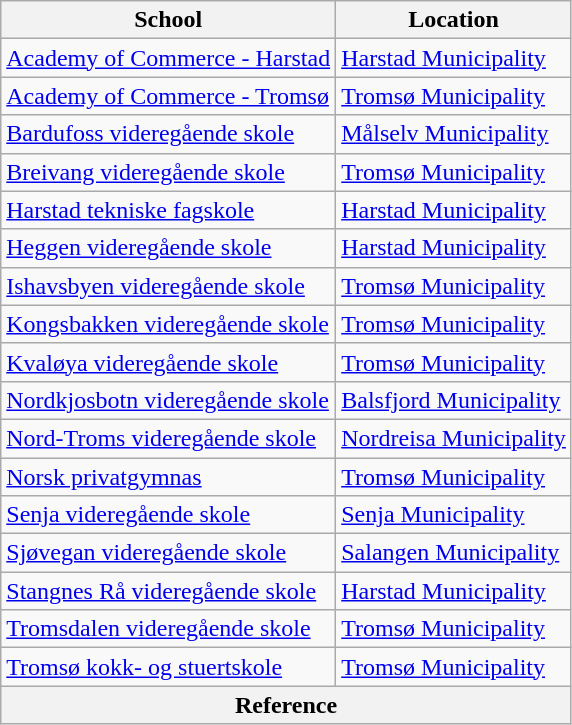<table class="wikitable sortable">
<tr>
<th>School</th>
<th>Location</th>
</tr>
<tr>
<td><a href='#'>Academy of Commerce - Harstad</a></td>
<td><a href='#'>Harstad Municipality</a></td>
</tr>
<tr>
<td><a href='#'>Academy of Commerce - Tromsø</a></td>
<td><a href='#'>Tromsø Municipality</a></td>
</tr>
<tr>
<td><a href='#'>Bardufoss videregående skole</a></td>
<td><a href='#'>Målselv Municipality</a></td>
</tr>
<tr>
<td><a href='#'>Breivang videregående skole</a></td>
<td><a href='#'>Tromsø Municipality</a></td>
</tr>
<tr>
<td><a href='#'>Harstad tekniske fagskole</a></td>
<td><a href='#'>Harstad Municipality</a></td>
</tr>
<tr>
<td><a href='#'>Heggen videregående skole</a></td>
<td><a href='#'>Harstad Municipality</a></td>
</tr>
<tr>
<td><a href='#'>Ishavsbyen videregående skole</a></td>
<td><a href='#'>Tromsø Municipality</a></td>
</tr>
<tr>
<td><a href='#'>Kongsbakken videregående skole</a></td>
<td><a href='#'>Tromsø Municipality</a></td>
</tr>
<tr>
<td><a href='#'>Kvaløya videregående skole</a></td>
<td><a href='#'>Tromsø Municipality</a></td>
</tr>
<tr>
<td><a href='#'>Nordkjosbotn videregående skole</a></td>
<td><a href='#'>Balsfjord Municipality</a></td>
</tr>
<tr>
<td><a href='#'>Nord-Troms videregående skole</a></td>
<td><a href='#'>Nordreisa Municipality</a></td>
</tr>
<tr>
<td><a href='#'>Norsk privatgymnas</a></td>
<td><a href='#'>Tromsø Municipality</a></td>
</tr>
<tr>
<td><a href='#'>Senja videregående skole</a></td>
<td><a href='#'>Senja Municipality</a></td>
</tr>
<tr>
<td><a href='#'>Sjøvegan videregående skole</a></td>
<td><a href='#'>Salangen Municipality</a></td>
</tr>
<tr>
<td><a href='#'>Stangnes Rå videregående skole</a></td>
<td><a href='#'>Harstad Municipality</a></td>
</tr>
<tr>
<td><a href='#'>Tromsdalen videregående skole</a></td>
<td><a href='#'>Tromsø Municipality</a></td>
</tr>
<tr>
<td><a href='#'>Tromsø kokk- og stuertskole</a></td>
<td><a href='#'>Tromsø Municipality</a></td>
</tr>
<tr>
<th colspan="2">Reference</th>
</tr>
</table>
